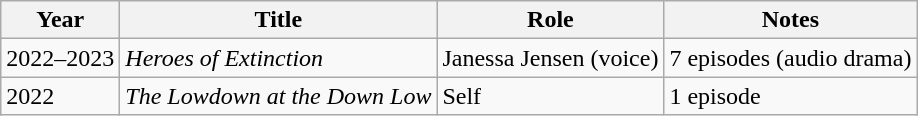<table class="wikitable sortable">
<tr>
<th>Year</th>
<th>Title</th>
<th>Role</th>
<th>Notes</th>
</tr>
<tr>
<td>2022–2023</td>
<td><em>Heroes of Extinction</em></td>
<td>Janessa Jensen (voice)</td>
<td>7 episodes (audio drama)</td>
</tr>
<tr>
<td>2022</td>
<td><em>The Lowdown at the Down Low</em></td>
<td>Self</td>
<td>1 episode</td>
</tr>
</table>
